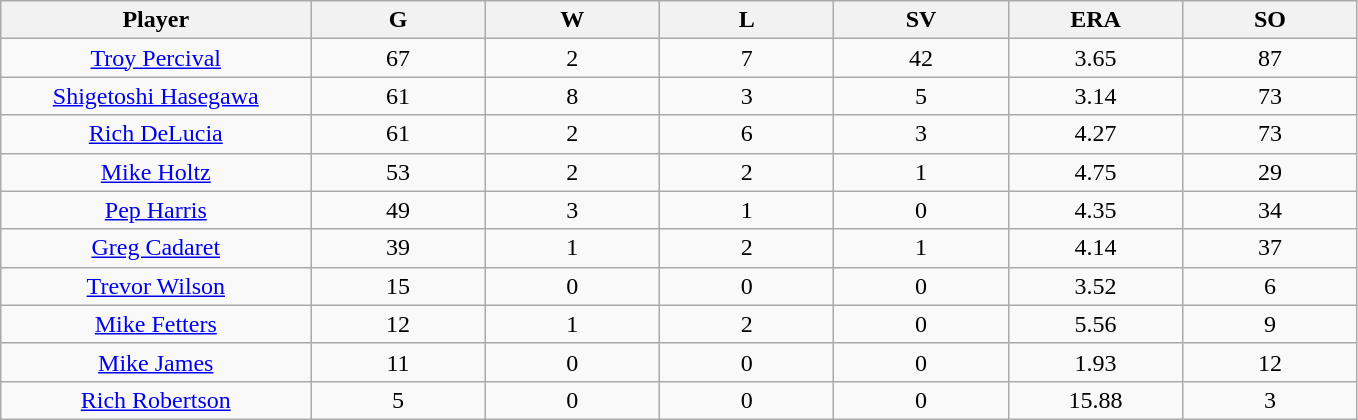<table class="wikitable sortable">
<tr>
<th bgcolor="#DDDDFF" width="16%">Player</th>
<th bgcolor="#DDDDFF" width="9%">G</th>
<th bgcolor="#DDDDFF" width="9%">W</th>
<th bgcolor="#DDDDFF" width="9%">L</th>
<th bgcolor="#DDDDFF" width="9%">SV</th>
<th bgcolor="#DDDDFF" width="9%">ERA</th>
<th bgcolor="#DDDDFF" width="9%">SO</th>
</tr>
<tr align=center>
<td><a href='#'>Troy Percival</a></td>
<td>67</td>
<td>2</td>
<td>7</td>
<td>42</td>
<td>3.65</td>
<td>87</td>
</tr>
<tr align=center>
<td><a href='#'>Shigetoshi Hasegawa</a></td>
<td>61</td>
<td>8</td>
<td>3</td>
<td>5</td>
<td>3.14</td>
<td>73</td>
</tr>
<tr align=center>
<td><a href='#'>Rich DeLucia</a></td>
<td>61</td>
<td>2</td>
<td>6</td>
<td>3</td>
<td>4.27</td>
<td>73</td>
</tr>
<tr align=center>
<td><a href='#'>Mike Holtz</a></td>
<td>53</td>
<td>2</td>
<td>2</td>
<td>1</td>
<td>4.75</td>
<td>29</td>
</tr>
<tr align=center>
<td><a href='#'>Pep Harris</a></td>
<td>49</td>
<td>3</td>
<td>1</td>
<td>0</td>
<td>4.35</td>
<td>34</td>
</tr>
<tr align=center>
<td><a href='#'>Greg Cadaret</a></td>
<td>39</td>
<td>1</td>
<td>2</td>
<td>1</td>
<td>4.14</td>
<td>37</td>
</tr>
<tr align=center>
<td><a href='#'>Trevor Wilson</a></td>
<td>15</td>
<td>0</td>
<td>0</td>
<td>0</td>
<td>3.52</td>
<td>6</td>
</tr>
<tr align=center>
<td><a href='#'>Mike Fetters</a></td>
<td>12</td>
<td>1</td>
<td>2</td>
<td>0</td>
<td>5.56</td>
<td>9</td>
</tr>
<tr align=center>
<td><a href='#'>Mike James</a></td>
<td>11</td>
<td>0</td>
<td>0</td>
<td>0</td>
<td>1.93</td>
<td>12</td>
</tr>
<tr align=center>
<td><a href='#'>Rich Robertson</a></td>
<td>5</td>
<td>0</td>
<td>0</td>
<td>0</td>
<td>15.88</td>
<td>3</td>
</tr>
</table>
